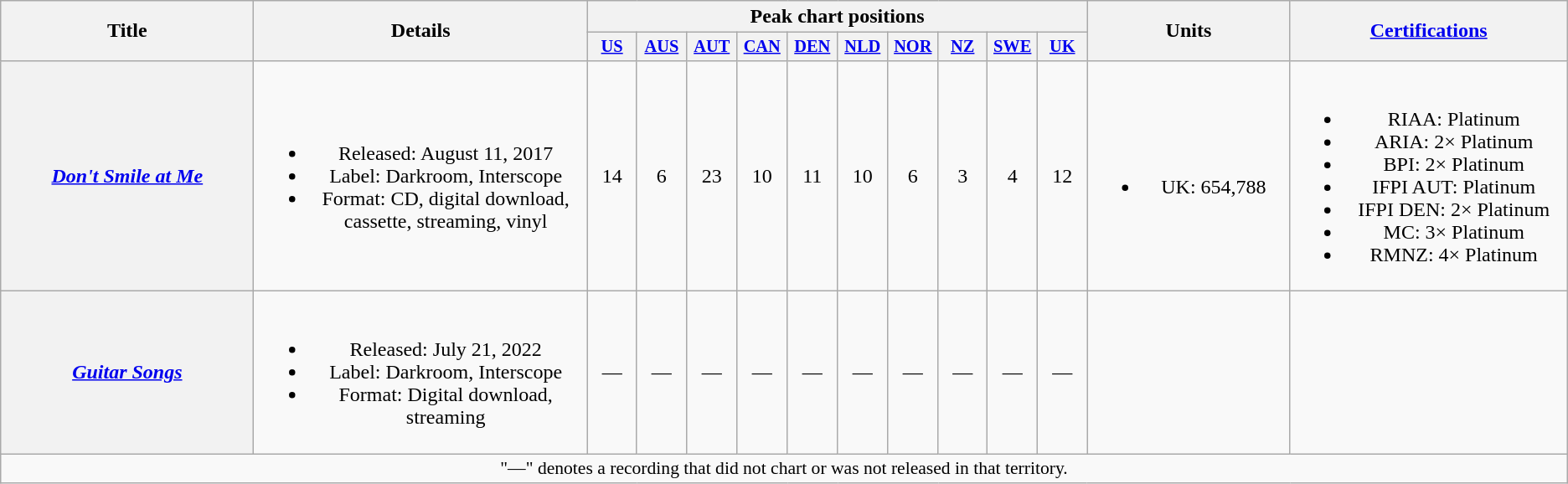<table class="wikitable plainrowheaders" style="text-align:center;">
<tr>
<th scope="col" rowspan="2" style="width:13em;">Title</th>
<th scope="col" rowspan="2" style="width:17em;">Details</th>
<th scope="col" colspan="10">Peak chart positions</th>
<th scope="col" rowspan="2" style="width:10em;">Units</th>
<th scope="col" rowspan="2" style="width:14em;"><a href='#'>Certifications</a></th>
</tr>
<tr>
<th scope="col" style="width:2.5em;font-size:85%;"><a href='#'>US</a><br></th>
<th scope="col" style="width:2.5em;font-size:85%;"><a href='#'>AUS</a><br></th>
<th scope="col" style="width:2.5em;font-size:85%;"><a href='#'>AUT</a><br></th>
<th scope="col" style="width:2.5em;font-size:85%;"><a href='#'>CAN</a><br></th>
<th scope="col" style="width:2.5em;font-size:85%;"><a href='#'>DEN</a><br></th>
<th scope="col" style="width:2.5em;font-size:85%;"><a href='#'>NLD</a><br></th>
<th scope="col" style="width:2.5em;font-size:85%;"><a href='#'>NOR</a><br></th>
<th scope="col" style="width:2.5em;font-size:85%;"><a href='#'>NZ</a><br></th>
<th scope="col" style="width:2.5em;font-size:85%;"><a href='#'>SWE</a><br></th>
<th scope="col" style="width:2.5em;font-size:85%;"><a href='#'>UK</a><br></th>
</tr>
<tr>
<th scope="row"><em><a href='#'>Don't Smile at Me</a></em></th>
<td><br><ul><li>Released: August 11, 2017</li><li>Label: Darkroom, Interscope</li><li>Format: CD, digital download, cassette, streaming, vinyl</li></ul></td>
<td>14</td>
<td>6</td>
<td>23</td>
<td>10</td>
<td>11</td>
<td>10</td>
<td>6</td>
<td>3</td>
<td>4</td>
<td>12</td>
<td><br><ul><li>UK: 654,788</li></ul></td>
<td><br><ul><li>RIAA: Platinum</li><li>ARIA: 2× Platinum</li><li>BPI: 2× Platinum</li><li>IFPI AUT: Platinum</li><li>IFPI DEN: 2× Platinum</li><li>MC: 3× Platinum</li><li>RMNZ: 4× Platinum</li></ul></td>
</tr>
<tr>
<th scope="row"><em><a href='#'>Guitar Songs</a></em></th>
<td><br><ul><li>Released: July 21, 2022</li><li>Label: Darkroom, Interscope</li><li>Format: Digital download, streaming</li></ul></td>
<td>—</td>
<td>—</td>
<td>—</td>
<td>—</td>
<td>—</td>
<td>—</td>
<td>—</td>
<td>—</td>
<td>—</td>
<td>—</td>
<td></td>
<td></td>
</tr>
<tr>
<td colspan="14" style="font-size:90%;">"—" denotes a recording that did not chart or was not released in that territory.</td>
</tr>
</table>
